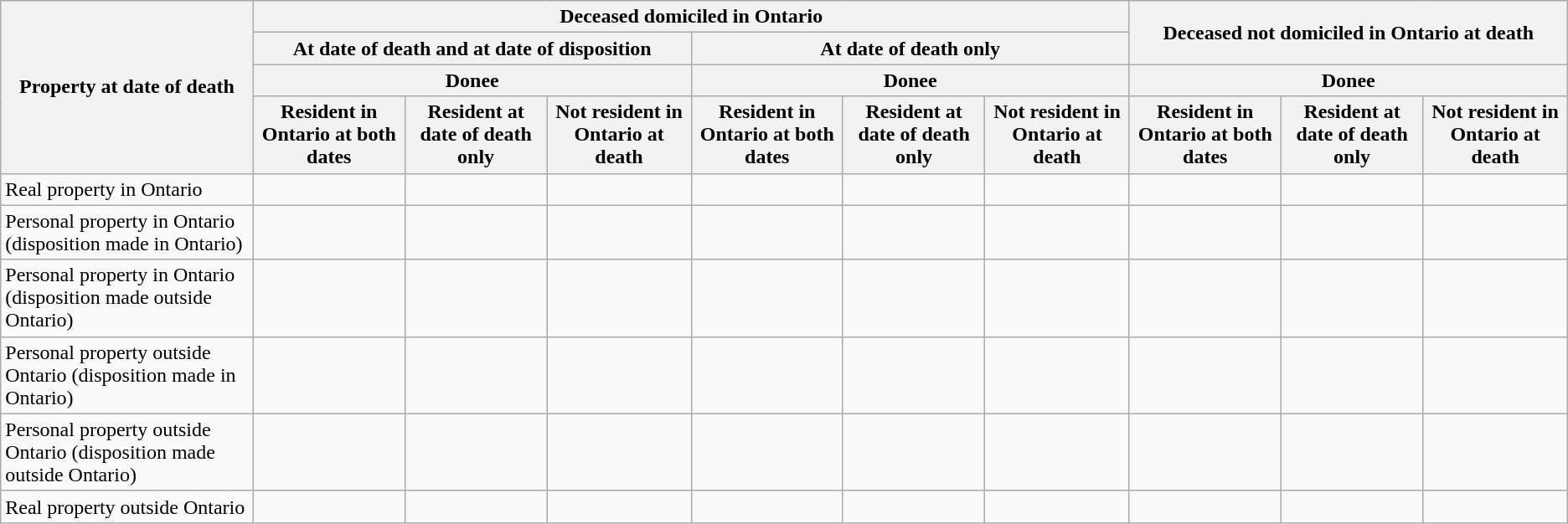<table class="wikitable">
<tr>
<th rowspan="4">Property at date of death</th>
<th colspan="6">Deceased domiciled in Ontario</th>
<th rowspan="2" colspan="3">Deceased not domiciled in Ontario at death</th>
</tr>
<tr>
<th colspan="3">At date of death and at date of disposition</th>
<th colspan="3">At date of death only</th>
</tr>
<tr>
<th colspan="3">Donee</th>
<th colspan="3">Donee</th>
<th colspan="3">Donee</th>
</tr>
<tr>
<th>Resident in Ontario at both dates</th>
<th>Resident at date of death only</th>
<th>Not resident in Ontario at death</th>
<th>Resident in Ontario at both dates</th>
<th>Resident at date of death only</th>
<th>Not resident in Ontario at death</th>
<th>Resident in Ontario at both dates</th>
<th>Resident at date of death only</th>
<th>Not resident in Ontario at death</th>
</tr>
<tr style="text-align:center;">
<td style="text-align:left;">Real property in Ontario</td>
<td></td>
<td></td>
<td></td>
<td></td>
<td></td>
<td></td>
<td></td>
<td></td>
<td></td>
</tr>
<tr style="text-align:center;">
<td style="text-align:left;">Personal property in Ontario (disposition made in Ontario)</td>
<td></td>
<td></td>
<td></td>
<td></td>
<td></td>
<td></td>
<td></td>
<td></td>
<td></td>
</tr>
<tr style="text-align:center;">
<td style="text-align:left;">Personal property in Ontario (disposition made outside Ontario)</td>
<td></td>
<td></td>
<td></td>
<td></td>
<td></td>
<td></td>
<td></td>
<td></td>
<td></td>
</tr>
<tr style="text-align:center;">
<td style="text-align:left;">Personal property outside Ontario (disposition made in Ontario)</td>
<td></td>
<td></td>
<td></td>
<td></td>
<td></td>
<td></td>
<td></td>
<td></td>
<td></td>
</tr>
<tr style="text-align:center;">
<td style="text-align:left;">Personal property outside Ontario (disposition made outside Ontario)</td>
<td></td>
<td></td>
<td></td>
<td></td>
<td></td>
<td></td>
<td></td>
<td></td>
<td></td>
</tr>
<tr style="text-align:center;">
<td style="text-align:left;">Real property outside Ontario</td>
<td></td>
<td></td>
<td></td>
<td></td>
<td></td>
<td></td>
<td></td>
<td></td>
<td></td>
</tr>
</table>
